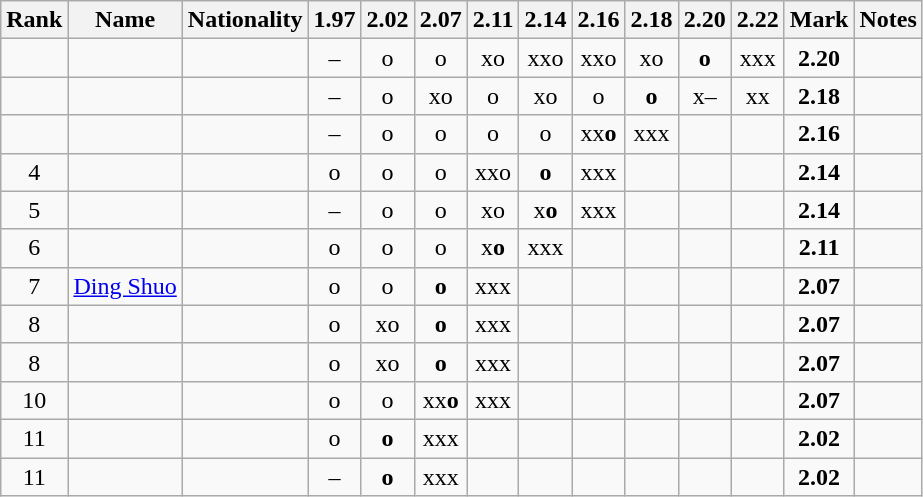<table class="wikitable sortable" style="text-align:center">
<tr>
<th>Rank</th>
<th>Name</th>
<th>Nationality</th>
<th>1.97</th>
<th>2.02</th>
<th>2.07</th>
<th>2.11</th>
<th>2.14</th>
<th>2.16</th>
<th>2.18</th>
<th>2.20</th>
<th>2.22</th>
<th>Mark</th>
<th>Notes</th>
</tr>
<tr>
<td></td>
<td align=left></td>
<td align=left></td>
<td>–</td>
<td>o</td>
<td>o</td>
<td>xo</td>
<td>xxo</td>
<td>xxo</td>
<td>xo</td>
<td><strong>o</strong></td>
<td>xxx</td>
<td><strong>2.20</strong></td>
<td></td>
</tr>
<tr>
<td></td>
<td align=left></td>
<td align=left></td>
<td>–</td>
<td>o</td>
<td>xo</td>
<td>o</td>
<td>xo</td>
<td>o</td>
<td><strong>o</strong></td>
<td>x–</td>
<td>xx</td>
<td><strong>2.18</strong></td>
<td></td>
</tr>
<tr>
<td></td>
<td align=left></td>
<td align=left></td>
<td>–</td>
<td>o</td>
<td>o</td>
<td>o</td>
<td>o</td>
<td>xx<strong>o</strong></td>
<td>xxx</td>
<td></td>
<td></td>
<td><strong>2.16</strong></td>
<td></td>
</tr>
<tr>
<td>4</td>
<td align=left></td>
<td align=left></td>
<td>o</td>
<td>o</td>
<td>o</td>
<td>xxo</td>
<td><strong>o</strong></td>
<td>xxx</td>
<td></td>
<td></td>
<td></td>
<td><strong>2.14</strong></td>
<td></td>
</tr>
<tr>
<td>5</td>
<td align=left></td>
<td align=left></td>
<td>–</td>
<td>o</td>
<td>o</td>
<td>xo</td>
<td>x<strong>o</strong></td>
<td>xxx</td>
<td></td>
<td></td>
<td></td>
<td><strong>2.14</strong></td>
<td></td>
</tr>
<tr>
<td>6</td>
<td align=left></td>
<td align=left></td>
<td>o</td>
<td>o</td>
<td>o</td>
<td>x<strong>o</strong></td>
<td>xxx</td>
<td></td>
<td></td>
<td></td>
<td></td>
<td><strong>2.11</strong></td>
<td></td>
</tr>
<tr>
<td>7</td>
<td align=left><a href='#'>Ding Shuo</a></td>
<td align=left></td>
<td>o</td>
<td>o</td>
<td><strong>o</strong></td>
<td>xxx</td>
<td></td>
<td></td>
<td></td>
<td></td>
<td></td>
<td><strong>2.07</strong></td>
<td></td>
</tr>
<tr>
<td>8</td>
<td align=left></td>
<td align=left></td>
<td>o</td>
<td>xo</td>
<td><strong>o</strong></td>
<td>xxx</td>
<td></td>
<td></td>
<td></td>
<td></td>
<td></td>
<td><strong>2.07</strong></td>
<td></td>
</tr>
<tr>
<td>8</td>
<td align=left></td>
<td align=left></td>
<td>o</td>
<td>xo</td>
<td><strong>o</strong></td>
<td>xxx</td>
<td></td>
<td></td>
<td></td>
<td></td>
<td></td>
<td><strong>2.07</strong></td>
<td></td>
</tr>
<tr>
<td>10</td>
<td align=left></td>
<td align=left></td>
<td>o</td>
<td>o</td>
<td>xx<strong>o</strong></td>
<td>xxx</td>
<td></td>
<td></td>
<td></td>
<td></td>
<td></td>
<td><strong>2.07</strong></td>
<td></td>
</tr>
<tr>
<td>11</td>
<td align=left></td>
<td align=left></td>
<td>o</td>
<td><strong>o</strong></td>
<td>xxx</td>
<td></td>
<td></td>
<td></td>
<td></td>
<td></td>
<td></td>
<td><strong>2.02</strong></td>
<td></td>
</tr>
<tr>
<td>11</td>
<td align=left></td>
<td align=left></td>
<td>–</td>
<td><strong>o</strong></td>
<td>xxx</td>
<td></td>
<td></td>
<td></td>
<td></td>
<td></td>
<td></td>
<td><strong>2.02</strong></td>
<td></td>
</tr>
</table>
